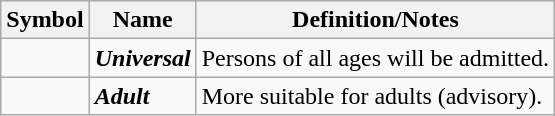<table class="wikitable">
<tr>
<th>Symbol</th>
<th>Name</th>
<th>Definition/Notes</th>
</tr>
<tr>
<td align="center"></td>
<td><strong><em>Universal</em></strong></td>
<td>Persons of all ages will be admitted.</td>
</tr>
<tr>
<td align="center"></td>
<td><strong><em>Adult</em></strong></td>
<td>More suitable for adults (advisory).</td>
</tr>
</table>
